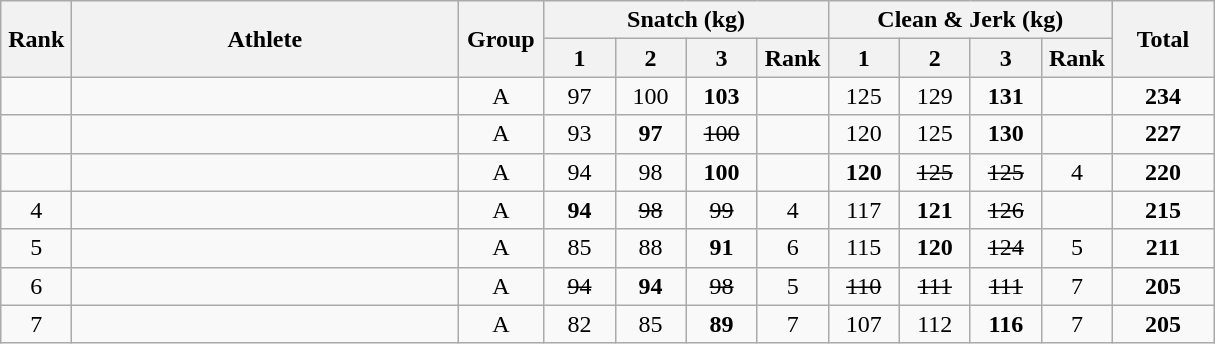<table class = "wikitable" style="text-align:center;">
<tr>
<th rowspan=2 width=40>Rank</th>
<th rowspan=2 width=250>Athlete</th>
<th rowspan=2 width=50>Group</th>
<th colspan=4>Snatch (kg)</th>
<th colspan=4>Clean & Jerk (kg)</th>
<th rowspan=2 width=60>Total</th>
</tr>
<tr>
<th width=40>1</th>
<th width=40>2</th>
<th width=40>3</th>
<th width=40>Rank</th>
<th width=40>1</th>
<th width=40>2</th>
<th width=40>3</th>
<th width=40>Rank</th>
</tr>
<tr>
<td></td>
<td align=left></td>
<td>A</td>
<td>97</td>
<td>100</td>
<td><strong>103</strong></td>
<td></td>
<td>125</td>
<td>129</td>
<td><strong>131</strong></td>
<td></td>
<td><strong>234</strong></td>
</tr>
<tr>
<td></td>
<td align=left></td>
<td>A</td>
<td>93</td>
<td><strong>97</strong></td>
<td><s>100</s></td>
<td></td>
<td>120</td>
<td>125</td>
<td><strong>130</strong></td>
<td></td>
<td><strong>227</strong></td>
</tr>
<tr>
<td></td>
<td align=left></td>
<td>A</td>
<td>94</td>
<td>98</td>
<td><strong>100</strong></td>
<td></td>
<td><strong>120</strong></td>
<td><s>125</s></td>
<td><s>125</s></td>
<td>4</td>
<td><strong>220</strong></td>
</tr>
<tr>
<td>4</td>
<td align=left></td>
<td>A</td>
<td><strong>94</strong></td>
<td><s>98</s></td>
<td><s>99</s></td>
<td>4</td>
<td>117</td>
<td><strong>121</strong></td>
<td><s>126</s></td>
<td></td>
<td><strong>215</strong></td>
</tr>
<tr>
<td>5</td>
<td align=left></td>
<td>A</td>
<td>85</td>
<td>88</td>
<td><strong>91</strong></td>
<td>6</td>
<td>115</td>
<td><strong>120</strong></td>
<td><s>124</s></td>
<td>5</td>
<td><strong>211</strong></td>
</tr>
<tr>
<td>6</td>
<td align=left></td>
<td>A</td>
<td><s>94</s></td>
<td><strong>94</strong></td>
<td><s>98</s></td>
<td>5</td>
<td><s>110</s></td>
<td><s>111</s></td>
<td><s>111</s></td>
<td>7</td>
<td><strong>205</strong></td>
</tr>
<tr>
<td>7</td>
<td align=left></td>
<td>A</td>
<td>82</td>
<td>85</td>
<td><strong>89</strong></td>
<td>7</td>
<td>107</td>
<td>112</td>
<td><strong>116</strong></td>
<td>7</td>
<td><strong>205</strong></td>
</tr>
</table>
